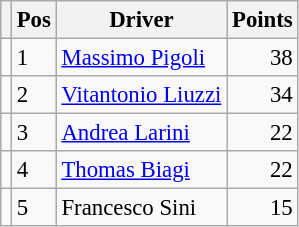<table class="wikitable" style="font-size: 95%;">
<tr>
<th></th>
<th>Pos</th>
<th>Driver</th>
<th>Points</th>
</tr>
<tr>
<td align="left"></td>
<td>1</td>
<td> <a href='#'>Massimo Pigoli</a></td>
<td align="right">38</td>
</tr>
<tr>
<td align="left"></td>
<td>2</td>
<td> <a href='#'>Vitantonio Liuzzi</a></td>
<td align="right">34</td>
</tr>
<tr>
<td align="left"></td>
<td>3</td>
<td> <a href='#'>Andrea Larini</a></td>
<td align="right">22</td>
</tr>
<tr>
<td align="left"></td>
<td>4</td>
<td> <a href='#'>Thomas Biagi</a></td>
<td align="right">22</td>
</tr>
<tr>
<td align="left"></td>
<td>5</td>
<td> Francesco Sini</td>
<td align="right">15</td>
</tr>
</table>
